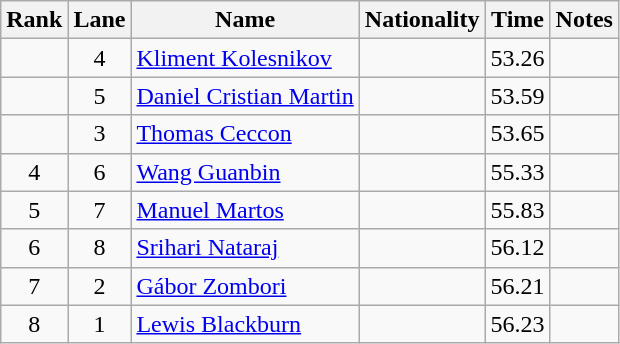<table class="wikitable sortable" style="text-align:center">
<tr>
<th>Rank</th>
<th>Lane</th>
<th>Name</th>
<th>Nationality</th>
<th>Time</th>
<th>Notes</th>
</tr>
<tr>
<td></td>
<td>4</td>
<td align=left><a href='#'>Kliment Kolesnikov</a></td>
<td align=left></td>
<td>53.26</td>
<td></td>
</tr>
<tr>
<td></td>
<td>5</td>
<td align=left><a href='#'>Daniel Cristian Martin</a></td>
<td align=left></td>
<td>53.59</td>
<td></td>
</tr>
<tr>
<td></td>
<td>3</td>
<td align=left><a href='#'>Thomas Ceccon</a></td>
<td align=left></td>
<td>53.65</td>
<td></td>
</tr>
<tr>
<td>4</td>
<td>6</td>
<td align=left><a href='#'>Wang Guanbin</a></td>
<td align=left></td>
<td>55.33</td>
<td></td>
</tr>
<tr>
<td>5</td>
<td>7</td>
<td align=left><a href='#'>Manuel Martos</a></td>
<td align=left></td>
<td>55.83</td>
<td></td>
</tr>
<tr>
<td>6</td>
<td>8</td>
<td align=left><a href='#'>Srihari Nataraj</a></td>
<td align=left></td>
<td>56.12</td>
<td></td>
</tr>
<tr>
<td>7</td>
<td>2</td>
<td align=left><a href='#'>Gábor Zombori</a></td>
<td align=left></td>
<td>56.21</td>
<td></td>
</tr>
<tr>
<td>8</td>
<td>1</td>
<td align=left><a href='#'>Lewis Blackburn</a></td>
<td align=left></td>
<td>56.23</td>
<td></td>
</tr>
</table>
